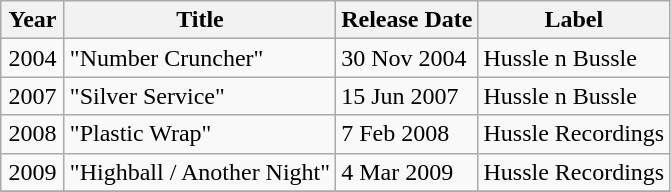<table class="wikitable sortable">
<tr>
<th style="text-align:center; width:35px;">Year</th>
<th>Title</th>
<th>Release Date</th>
<th>Label</th>
</tr>
<tr>
<td style="text-align:center;">2004</td>
<td>"Number Cruncher"</td>
<td>30 Nov 2004</td>
<td>Hussle n Bussle</td>
</tr>
<tr>
<td style="text-align:center;">2007</td>
<td>"Silver Service"</td>
<td>15 Jun 2007</td>
<td>Hussle n Bussle</td>
</tr>
<tr>
<td style="text-align:center;">2008</td>
<td>"Plastic Wrap"</td>
<td>7 Feb 2008</td>
<td>Hussle Recordings</td>
</tr>
<tr>
<td style="text-align:center;">2009</td>
<td>"Highball / Another Night"</td>
<td>4 Mar 2009</td>
<td>Hussle Recordings</td>
</tr>
<tr>
</tr>
</table>
